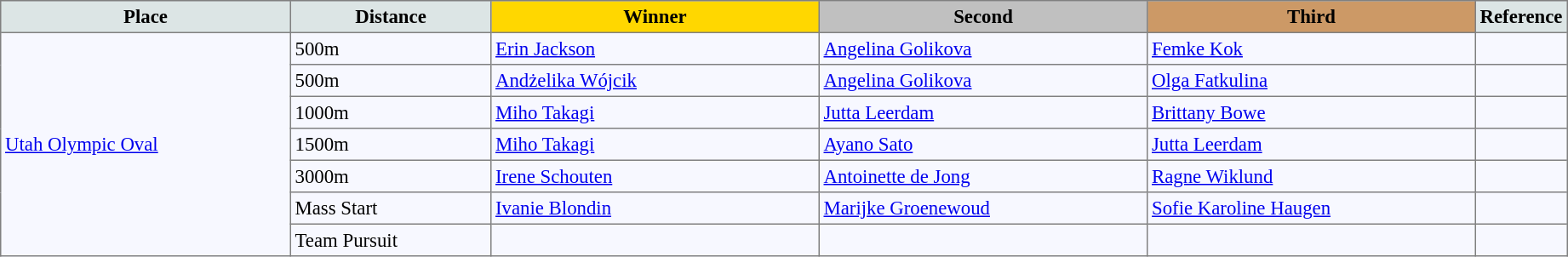<table bgcolor="#f7f8ff" cellpadding="3" cellspacing="0" border="1" style="font-size: 95%; border: gray solid 1px; border-collapse: collapse;">
<tr bgcolor="#cccccc" (1>
<td width="220" align="center" bgcolor="#dce5e5"><strong>Place</strong></td>
<td width="150" align="center" bgcolor="#dce5e5"><strong>Distance</strong></td>
<td align="center" bgcolor="gold" width="250"><strong>Winner</strong></td>
<td align="center" bgcolor="silver" width="250"><strong>Second</strong></td>
<td width="250" align="center" bgcolor="#cc9966"><strong>Third</strong></td>
<td width="30" align="center" bgcolor="#dce5e5"><strong>Reference</strong></td>
</tr>
<tr align="left">
<td rowspan=7><a href='#'>Utah Olympic Oval</a></td>
<td>500m</td>
<td> <a href='#'>Erin Jackson</a></td>
<td> <a href='#'>Angelina Golikova</a></td>
<td> <a href='#'>Femke Kok</a></td>
<td></td>
</tr>
<tr align="left">
<td>500m</td>
<td> <a href='#'>Andżelika Wójcik</a></td>
<td> <a href='#'>Angelina Golikova</a></td>
<td> <a href='#'>Olga Fatkulina</a></td>
<td></td>
</tr>
<tr align="left">
<td>1000m</td>
<td> <a href='#'>Miho Takagi</a></td>
<td> <a href='#'>Jutta Leerdam</a></td>
<td> <a href='#'>Brittany Bowe</a></td>
<td></td>
</tr>
<tr align="left">
<td>1500m</td>
<td> <a href='#'>Miho Takagi</a></td>
<td> <a href='#'>Ayano Sato</a></td>
<td> <a href='#'>Jutta Leerdam</a></td>
<td></td>
</tr>
<tr align="left">
<td>3000m</td>
<td> <a href='#'>Irene Schouten</a></td>
<td> <a href='#'>Antoinette de Jong</a></td>
<td> <a href='#'>Ragne Wiklund</a></td>
<td></td>
</tr>
<tr align="left">
<td>Mass Start</td>
<td> <a href='#'>Ivanie Blondin</a></td>
<td> <a href='#'>Marijke Groenewoud</a></td>
<td> <a href='#'>Sofie Karoline Haugen</a></td>
<td></td>
</tr>
<tr align="left">
<td>Team Pursuit</td>
<td></td>
<td></td>
<td></td>
<td></td>
</tr>
</table>
